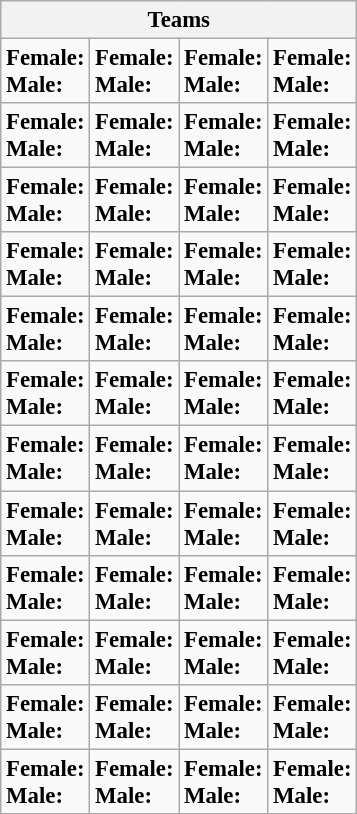<table class="wikitable" style="font-size:95%;">
<tr>
<th colspan=4>Teams</th>
</tr>
<tr>
<td><strong>Female:</strong> <br><strong>Male:</strong> </td>
<td><strong>Female:</strong> <br><strong>Male:</strong> </td>
<td><strong>Female:</strong> <br><strong>Male:</strong> </td>
<td><strong>Female:</strong> <br><strong>Male:</strong> </td>
</tr>
<tr>
<td><strong>Female:</strong> <br><strong>Male:</strong> </td>
<td><strong>Female:</strong> <br><strong>Male:</strong> </td>
<td><strong>Female:</strong> <br><strong>Male:</strong> </td>
<td><strong>Female:</strong> <br><strong>Male:</strong> </td>
</tr>
<tr>
<td><strong>Female:</strong> <br><strong>Male:</strong> </td>
<td><strong>Female:</strong> <br><strong>Male:</strong> </td>
<td><strong>Female:</strong> <br><strong>Male:</strong> </td>
<td><strong>Female:</strong> <br><strong>Male:</strong> </td>
</tr>
<tr>
<td><strong>Female:</strong> <br><strong>Male:</strong> </td>
<td><strong>Female:</strong> <br><strong>Male:</strong> </td>
<td><strong>Female:</strong> <br><strong>Male:</strong> </td>
<td><strong>Female:</strong> <br><strong>Male:</strong> </td>
</tr>
<tr>
<td><strong>Female:</strong> <br><strong>Male:</strong> </td>
<td><strong>Female:</strong> <br><strong>Male:</strong> </td>
<td><strong>Female:</strong> <br><strong>Male:</strong> </td>
<td><strong>Female:</strong> <br><strong>Male:</strong> </td>
</tr>
<tr>
<td><strong>Female:</strong> <br><strong>Male:</strong> </td>
<td><strong>Female:</strong> <br><strong>Male:</strong> </td>
<td><strong>Female:</strong> <br><strong>Male:</strong> </td>
<td><strong>Female:</strong> <br><strong>Male:</strong> </td>
</tr>
<tr>
<td><strong>Female:</strong> <br><strong>Male:</strong> </td>
<td><strong>Female:</strong> <br><strong>Male:</strong> </td>
<td><strong>Female:</strong> <br><strong>Male:</strong> </td>
<td><strong>Female:</strong> <br><strong>Male:</strong> </td>
</tr>
<tr>
<td><strong>Female:</strong> <br><strong>Male:</strong> </td>
<td><strong>Female:</strong> <br><strong>Male:</strong> </td>
<td><strong>Female:</strong> <br><strong>Male:</strong> </td>
<td><strong>Female:</strong> <br><strong>Male:</strong> </td>
</tr>
<tr>
<td><strong>Female:</strong> <br><strong>Male:</strong> </td>
<td><strong>Female:</strong> <br><strong>Male:</strong> </td>
<td><strong>Female:</strong> <br><strong>Male:</strong> </td>
<td><strong>Female:</strong> <br><strong>Male:</strong> </td>
</tr>
<tr>
<td><strong>Female:</strong> <br><strong>Male:</strong> </td>
<td><strong>Female:</strong> <br><strong>Male:</strong> </td>
<td><strong>Female:</strong> <br><strong>Male:</strong> </td>
<td><strong>Female:</strong> <br><strong>Male:</strong> </td>
</tr>
<tr>
<td><strong>Female:</strong> <br><strong>Male:</strong> </td>
<td><strong>Female:</strong> <br><strong>Male:</strong> </td>
<td><strong>Female:</strong> <br><strong>Male:</strong> </td>
<td><strong>Female:</strong> <br><strong>Male:</strong> </td>
</tr>
<tr>
<td><strong>Female:</strong> <br><strong>Male:</strong> </td>
<td><strong>Female:</strong> <br><strong>Male:</strong> </td>
<td><strong>Female:</strong> <br><strong>Male:</strong> </td>
<td><strong>Female:</strong> <br><strong>Male:</strong> </td>
</tr>
</table>
